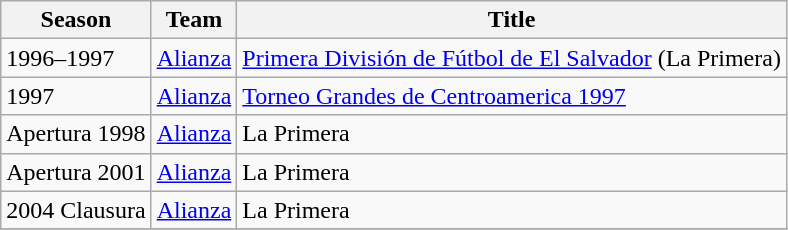<table class="wikitable">
<tr>
<th>Season</th>
<th>Team</th>
<th>Title</th>
</tr>
<tr>
<td>1996–1997</td>
<td><a href='#'>Alianza</a></td>
<td><a href='#'>Primera División de Fútbol de El Salvador</a> (La Primera)</td>
</tr>
<tr>
<td>1997</td>
<td><a href='#'>Alianza</a></td>
<td><a href='#'>Torneo Grandes de Centroamerica 1997</a></td>
</tr>
<tr>
<td>Apertura 1998</td>
<td><a href='#'>Alianza</a></td>
<td>La Primera</td>
</tr>
<tr>
<td>Apertura 2001</td>
<td><a href='#'>Alianza</a></td>
<td>La Primera</td>
</tr>
<tr>
<td>2004 Clausura</td>
<td><a href='#'>Alianza</a></td>
<td>La Primera</td>
</tr>
<tr>
</tr>
</table>
